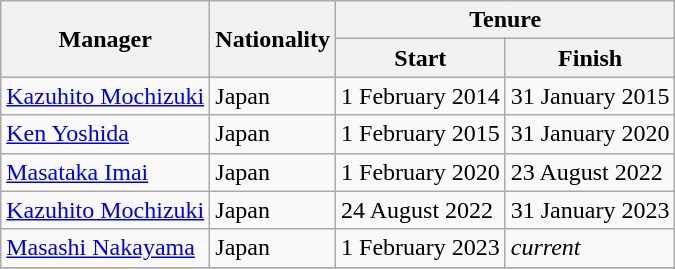<table class="wikitable">
<tr>
<th rowspan="2">Manager</th>
<th rowspan="2">Nationality</th>
<th colspan="2">Tenure  </th>
</tr>
<tr>
<th>Start</th>
<th>Finish </th>
</tr>
<tr>
<td><a href='#'>Kazuhito Mochizuki</a></td>
<td> Japan</td>
<td>1 February 2014</td>
<td>31 January 2015<br></td>
</tr>
<tr>
<td><a href='#'>Ken Yoshida</a></td>
<td> Japan</td>
<td>1 February 2015</td>
<td>31 January 2020<br></td>
</tr>
<tr>
<td><a href='#'>Masataka Imai</a></td>
<td> Japan</td>
<td>1 February 2020</td>
<td>23 August 2022<br></td>
</tr>
<tr>
<td><a href='#'>Kazuhito Mochizuki</a></td>
<td> Japan</td>
<td>24 August 2022</td>
<td>31 January 2023<br></td>
</tr>
<tr>
<td><a href='#'>Masashi Nakayama</a></td>
<td> Japan</td>
<td>1 February 2023</td>
<td><em>current</em><br></td>
</tr>
<tr>
</tr>
</table>
